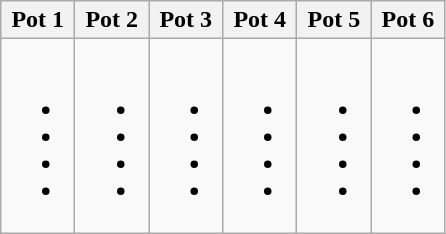<table class="wikitable">
<tr>
<th style="width: 16%;">Pot 1</th>
<th style="width: 16%;">Pot 2</th>
<th style="width: 16%;">Pot 3</th>
<th style="width: 16%;">Pot 4</th>
<th style="width: 16%;">Pot 5</th>
<th style="width: 16%;">Pot 6</th>
</tr>
<tr style="vertical-align: top;">
<td><br><ul><li></li><li></li><li></li><li></li></ul></td>
<td><br><ul><li></li><li></li><li></li><li></li></ul></td>
<td><br><ul><li></li><li></li><li></li><li></li></ul></td>
<td><br><ul><li></li><li></li><li></li><li></li></ul></td>
<td><br><ul><li></li><li></li><li></li><li></li></ul></td>
<td><br><ul><li></li><li></li><li></li><li></li></ul></td>
</tr>
</table>
